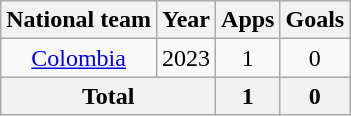<table class="wikitable" style="text-align: center;">
<tr>
<th>National team</th>
<th>Year</th>
<th>Apps</th>
<th>Goals</th>
</tr>
<tr>
<td rowspan="1"><a href='#'>Colombia</a></td>
<td>2023</td>
<td>1</td>
<td>0</td>
</tr>
<tr>
<th colspan="2">Total</th>
<th>1</th>
<th>0</th>
</tr>
</table>
